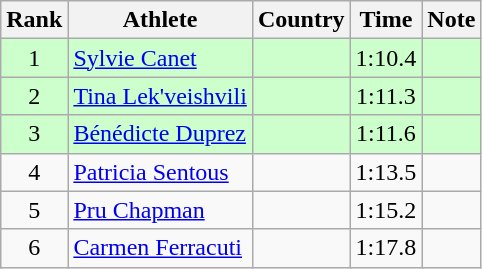<table class="wikitable sortable" style="text-align:center">
<tr>
<th>Rank</th>
<th>Athlete</th>
<th>Country</th>
<th>Time</th>
<th>Note</th>
</tr>
<tr bgcolor=#CCFFCC>
<td>1</td>
<td align=left><a href='#'>Sylvie Canet</a></td>
<td align=left></td>
<td>1:10.4</td>
<td></td>
</tr>
<tr bgcolor=#CCFFCC>
<td>2</td>
<td align=left><a href='#'>Tina Lek'veishvili</a></td>
<td align=left></td>
<td>1:11.3</td>
<td></td>
</tr>
<tr bgcolor=#CCFFCC>
<td>3</td>
<td align=left><a href='#'>Bénédicte Duprez</a></td>
<td align=left></td>
<td>1:11.6</td>
<td></td>
</tr>
<tr>
<td>4</td>
<td align=left><a href='#'>Patricia Sentous</a></td>
<td align=left></td>
<td>1:13.5</td>
<td></td>
</tr>
<tr>
<td>5</td>
<td align=left><a href='#'>Pru Chapman</a></td>
<td align=left></td>
<td>1:15.2</td>
<td></td>
</tr>
<tr>
<td>6</td>
<td align=left><a href='#'>Carmen Ferracuti</a></td>
<td align=left></td>
<td>1:17.8</td>
<td></td>
</tr>
</table>
